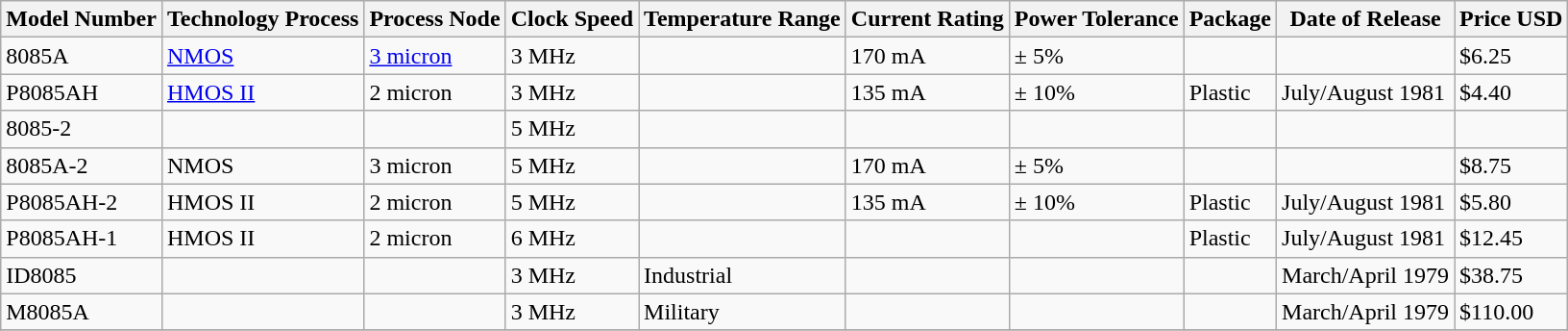<table class="wikitable">
<tr>
<th>Model Number</th>
<th>Technology Process</th>
<th>Process Node</th>
<th>Clock Speed</th>
<th>Temperature Range</th>
<th>Current Rating</th>
<th>Power Tolerance</th>
<th>Package</th>
<th>Date of Release</th>
<th>Price USD</th>
</tr>
<tr>
<td>8085A</td>
<td><a href='#'>NMOS</a></td>
<td><a href='#'>3 micron</a></td>
<td>3 MHz</td>
<td></td>
<td>170 mA</td>
<td>± 5%</td>
<td></td>
<td></td>
<td>$6.25</td>
</tr>
<tr>
<td>P8085AH</td>
<td><a href='#'>HMOS II</a></td>
<td>2 micron</td>
<td>3 MHz</td>
<td></td>
<td>135 mA</td>
<td>± 10%</td>
<td>Plastic</td>
<td>July/August 1981</td>
<td>$4.40</td>
</tr>
<tr>
<td>8085-2</td>
<td></td>
<td></td>
<td>5 MHz</td>
<td></td>
<td></td>
<td></td>
<td></td>
<td></td>
<td></td>
</tr>
<tr>
<td>8085A-2</td>
<td>NMOS</td>
<td>3 micron</td>
<td>5 MHz</td>
<td></td>
<td>170 mA</td>
<td>± 5%</td>
<td></td>
<td></td>
<td>$8.75</td>
</tr>
<tr>
<td>P8085AH-2</td>
<td>HMOS II</td>
<td>2 micron</td>
<td>5 MHz</td>
<td></td>
<td>135 mA</td>
<td>± 10%</td>
<td>Plastic</td>
<td>July/August 1981</td>
<td>$5.80</td>
</tr>
<tr>
<td>P8085AH-1</td>
<td>HMOS II</td>
<td>2 micron</td>
<td>6 MHz</td>
<td></td>
<td></td>
<td></td>
<td>Plastic</td>
<td>July/August 1981</td>
<td>$12.45</td>
</tr>
<tr>
<td>ID8085</td>
<td></td>
<td></td>
<td>3 MHz</td>
<td>Industrial</td>
<td></td>
<td></td>
<td></td>
<td>March/April 1979</td>
<td>$38.75</td>
</tr>
<tr>
<td>M8085A</td>
<td></td>
<td></td>
<td>3 MHz</td>
<td>Military</td>
<td></td>
<td></td>
<td></td>
<td>March/April 1979</td>
<td>$110.00</td>
</tr>
<tr>
</tr>
</table>
